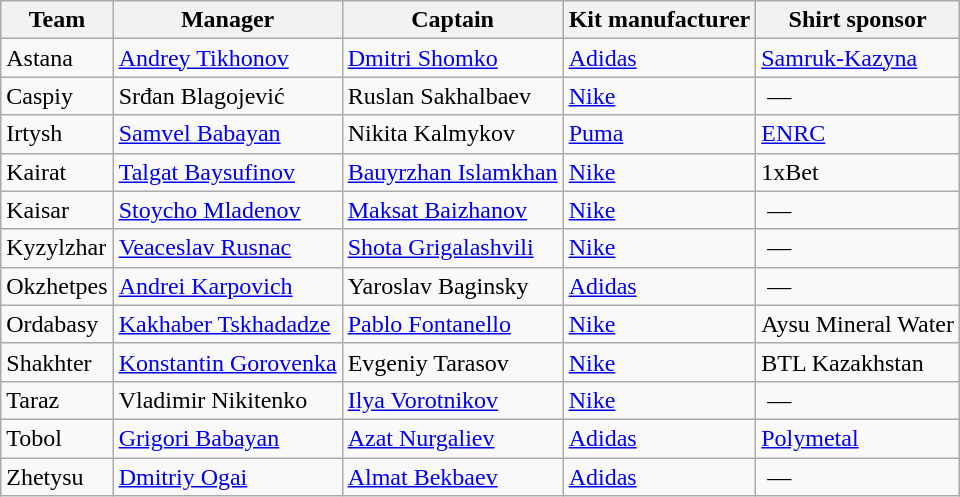<table class="wikitable sortable" style="text-align: left;">
<tr>
<th>Team</th>
<th>Manager</th>
<th>Captain</th>
<th>Kit manufacturer</th>
<th>Shirt sponsor</th>
</tr>
<tr>
<td>Astana</td>
<td> <a href='#'>Andrey Tikhonov</a></td>
<td> <a href='#'>Dmitri Shomko</a></td>
<td> <a href='#'>Adidas</a></td>
<td><a href='#'>Samruk-Kazyna</a></td>
</tr>
<tr>
<td>Caspiy</td>
<td> Srđan Blagojević</td>
<td> Ruslan Sakhalbaev</td>
<td> <a href='#'>Nike</a></td>
<td> —</td>
</tr>
<tr>
<td>Irtysh</td>
<td> <a href='#'>Samvel Babayan</a></td>
<td> Nikita Kalmykov</td>
<td> <a href='#'>Puma</a></td>
<td><a href='#'>ENRC</a></td>
</tr>
<tr>
<td>Kairat</td>
<td> <a href='#'>Talgat Baysufinov</a></td>
<td> <a href='#'>Bauyrzhan Islamkhan</a></td>
<td> <a href='#'>Nike</a></td>
<td>1xBet</td>
</tr>
<tr>
<td>Kaisar</td>
<td> <a href='#'>Stoycho Mladenov</a></td>
<td> <a href='#'>Maksat Baizhanov</a></td>
<td> <a href='#'>Nike</a></td>
<td> —</td>
</tr>
<tr>
<td>Kyzylzhar</td>
<td> <a href='#'>Veaceslav Rusnac</a></td>
<td> <a href='#'>Shota Grigalashvili</a></td>
<td> <a href='#'>Nike</a></td>
<td> —</td>
</tr>
<tr>
<td>Okzhetpes</td>
<td> <a href='#'>Andrei Karpovich</a></td>
<td> Yaroslav Baginsky</td>
<td> <a href='#'>Adidas</a></td>
<td> —</td>
</tr>
<tr>
<td>Ordabasy</td>
<td> <a href='#'>Kakhaber Tskhadadze</a></td>
<td> <a href='#'>Pablo Fontanello</a></td>
<td> <a href='#'>Nike</a></td>
<td>Aysu Mineral Water</td>
</tr>
<tr>
<td>Shakhter</td>
<td> <a href='#'>Konstantin Gorovenka</a></td>
<td> Evgeniy Tarasov</td>
<td> <a href='#'>Nike</a></td>
<td>BTL Kazakhstan</td>
</tr>
<tr>
<td>Taraz</td>
<td> Vladimir Nikitenko</td>
<td> <a href='#'>Ilya Vorotnikov</a></td>
<td> <a href='#'>Nike</a></td>
<td> —</td>
</tr>
<tr>
<td>Tobol</td>
<td> <a href='#'>Grigori Babayan</a></td>
<td> <a href='#'>Azat Nurgaliev</a></td>
<td> <a href='#'>Adidas</a></td>
<td><a href='#'>Polymetal</a></td>
</tr>
<tr>
<td>Zhetysu</td>
<td> <a href='#'>Dmitriy Ogai</a></td>
<td> <a href='#'>Almat Bekbaev</a></td>
<td> <a href='#'>Adidas</a></td>
<td> —</td>
</tr>
</table>
